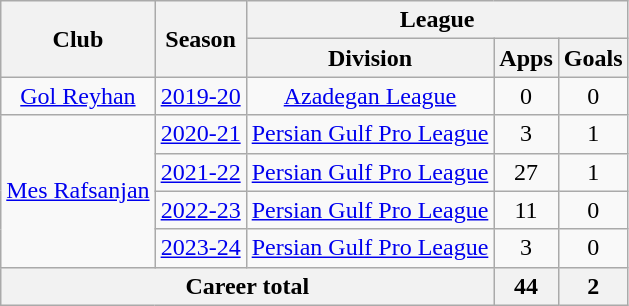<table class="wikitable" style="text-align: center">
<tr>
<th rowspan="2">Club</th>
<th rowspan="2">Season</th>
<th colspan="3">League</th>
</tr>
<tr>
<th>Division</th>
<th>Apps</th>
<th>Goals</th>
</tr>
<tr>
<td><a href='#'>Gol Reyhan</a></td>
<td><a href='#'>2019-20</a></td>
<td><a href='#'>Azadegan League</a></td>
<td>0</td>
<td>0</td>
</tr>
<tr>
<td rowspan="4"><a href='#'>Mes Rafsanjan</a></td>
<td><a href='#'>2020-21</a></td>
<td><a href='#'>Persian Gulf Pro League</a></td>
<td>3</td>
<td>1</td>
</tr>
<tr>
<td><a href='#'>2021-22</a></td>
<td><a href='#'>Persian Gulf Pro League</a></td>
<td>27</td>
<td>1</td>
</tr>
<tr>
<td><a href='#'>2022-23</a></td>
<td><a href='#'>Persian Gulf Pro League</a></td>
<td>11</td>
<td>0</td>
</tr>
<tr>
<td><a href='#'>2023-24</a></td>
<td><a href='#'>Persian Gulf Pro League</a></td>
<td>3</td>
<td>0</td>
</tr>
<tr>
<th colspan="3">Career total</th>
<th>44</th>
<th>2</th>
</tr>
</table>
